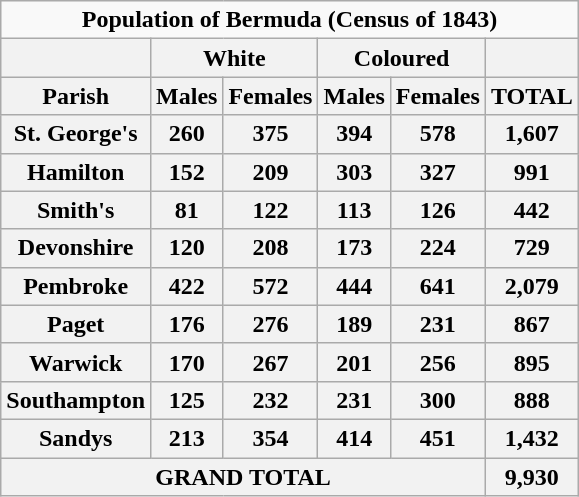<table class="wikitable" style="text-align:center;">
<tr>
<td align="center" colspan=6><strong>Population of Bermuda (Census of 1843)</strong></td>
</tr>
<tr>
<th colspan=1></th>
<th colspan=2>White</th>
<th colspan=2>Coloured</th>
<th colspan=1></th>
</tr>
<tr>
<th>Parish</th>
<th>Males</th>
<th>Females</th>
<th>Males</th>
<th>Females</th>
<th>TOTAL</th>
</tr>
<tr>
<th>St. George's</th>
<th>260</th>
<th>375</th>
<th>394</th>
<th>578</th>
<th>1,607</th>
</tr>
<tr>
<th>Hamilton</th>
<th>152</th>
<th>209</th>
<th>303</th>
<th>327</th>
<th>991</th>
</tr>
<tr>
<th>Smith's</th>
<th>81</th>
<th>122</th>
<th>113</th>
<th>126</th>
<th>442</th>
</tr>
<tr>
<th>Devonshire</th>
<th>120</th>
<th>208</th>
<th>173</th>
<th>224</th>
<th>729</th>
</tr>
<tr>
<th>Pembroke</th>
<th>422</th>
<th>572</th>
<th>444</th>
<th>641</th>
<th>2,079</th>
</tr>
<tr>
<th>Paget</th>
<th>176</th>
<th>276</th>
<th>189</th>
<th>231</th>
<th>867</th>
</tr>
<tr>
<th>Warwick</th>
<th>170</th>
<th>267</th>
<th>201</th>
<th>256</th>
<th>895</th>
</tr>
<tr>
<th>Southampton</th>
<th>125</th>
<th>232</th>
<th>231</th>
<th>300</th>
<th>888</th>
</tr>
<tr>
<th>Sandys</th>
<th>213</th>
<th>354</th>
<th>414</th>
<th>451</th>
<th>1,432</th>
</tr>
<tr>
<th colspan=5>GRAND TOTAL</th>
<th colspan=1>9,930</th>
</tr>
</table>
